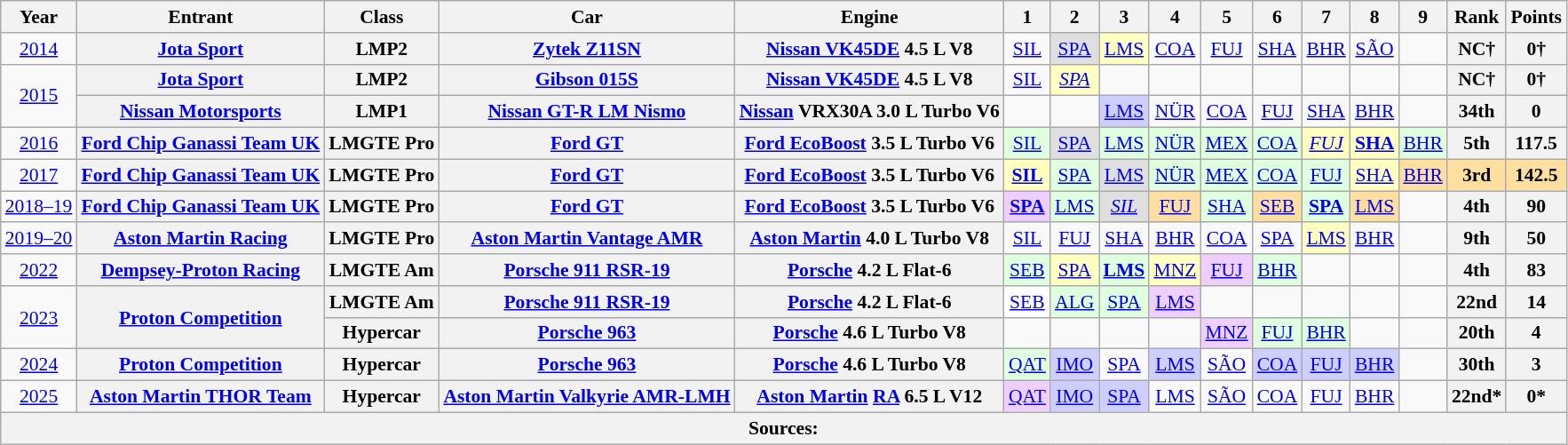<table class="wikitable" style="text-align:center; font-size:90%">
<tr>
<th>Year</th>
<th>Entrant</th>
<th>Class</th>
<th>Car</th>
<th>Engine</th>
<th>1</th>
<th>2</th>
<th>3</th>
<th>4</th>
<th>5</th>
<th>6</th>
<th>7</th>
<th>8</th>
<th>9</th>
<th>Rank</th>
<th>Points</th>
</tr>
<tr>
<td><a href='#'>2014</a></td>
<th><a href='#'>Jota Sport</a></th>
<th>LMP2</th>
<th><a href='#'>Zytek Z11SN</a></th>
<th><a href='#'>Nissan VK45DE</a> 4.5 L V8</th>
<td><a href='#'>SIL</a></td>
<td style="background:#DFDFDF;"><a href='#'>SPA</a><br></td>
<td style="background:#FFFFBF;"><a href='#'>LMS</a><br></td>
<td><a href='#'>COA</a></td>
<td><a href='#'>FUJ</a></td>
<td><a href='#'>SHA</a></td>
<td><a href='#'>BHR</a></td>
<td><a href='#'>SÃO</a></td>
<td></td>
<th>NC†</th>
<th>0†</th>
</tr>
<tr>
<td rowspan=2><a href='#'>2015</a></td>
<th><a href='#'>Jota Sport</a></th>
<th>LMP2</th>
<th><a href='#'>Gibson 015S</a></th>
<th><a href='#'>Nissan VK45DE</a> 4.5 L V8</th>
<td><a href='#'>SIL</a></td>
<td style="background:#FFFFBF;"><em><a href='#'>SPA</a></em><br></td>
<td></td>
<td></td>
<td></td>
<td></td>
<td></td>
<td></td>
<td></td>
<th>NC†</th>
<th>0†</th>
</tr>
<tr>
<th><a href='#'>Nissan Motorsports</a></th>
<th>LMP1</th>
<th><a href='#'>Nissan GT-R LM Nismo</a></th>
<th><a href='#'>Nissan</a> VRX30A 3.0 L Turbo V6</th>
<td></td>
<td></td>
<td style="background:#CFCFFF;"><a href='#'>LMS</a><br></td>
<td><a href='#'>NÜR</a></td>
<td><a href='#'>COA</a></td>
<td><a href='#'>FUJ</a></td>
<td><a href='#'>SHA</a></td>
<td><a href='#'>BHR</a></td>
<td></td>
<th>34th</th>
<th>0</th>
</tr>
<tr>
<td><a href='#'>2016</a></td>
<th><a href='#'>Ford Chip Ganassi Team UK</a></th>
<th>LMGTE Pro</th>
<th><a href='#'>Ford GT</a></th>
<th><a href='#'>Ford EcoBoost</a> 3.5 L Turbo V6</th>
<td style="background:#DFFFDF;"><a href='#'>SIL</a><br></td>
<td style="background:#DFDFDF;"><a href='#'>SPA</a><br></td>
<td style="background:#DFFFDF;"><a href='#'>LMS</a><br></td>
<td style="background:#DFFFDF;"><a href='#'>NÜR</a><br></td>
<td style="background:#DFFFDF;"><a href='#'>MEX</a><br></td>
<td style="background:#DFFFDF;"><a href='#'>COA</a><br></td>
<td style="background:#FFFFBF;"><em><a href='#'>FUJ</a></em><br></td>
<td style="background:#FFFFBF;"><strong><a href='#'>SHA</a></strong><br></td>
<td style="background:#DFFFDF;"><a href='#'>BHR</a><br></td>
<th>5th</th>
<th>117.5</th>
</tr>
<tr>
<td><a href='#'>2017</a></td>
<th><a href='#'>Ford Chip Ganassi Team UK</a></th>
<th>LMGTE Pro</th>
<th><a href='#'>Ford GT</a></th>
<th><a href='#'>Ford EcoBoost</a> 3.5 L Turbo V6</th>
<td style="background:#FFFFBF;"><strong><a href='#'>SIL</a></strong><br></td>
<td style="background:#DFFFDF;"><a href='#'>SPA</a><br></td>
<td style="background:#DFDFDF;"><a href='#'>LMS</a><br></td>
<td style="background:#DFFFDF;"><a href='#'>NÜR</a><br></td>
<td style="background:#DFFFDF;"><a href='#'>MEX</a><br></td>
<td style="background:#DFFFDF;"><a href='#'>COA</a><br></td>
<td style="background:#DFFFDF;"><a href='#'>FUJ</a><br></td>
<td style="background:#FFFFBF;"><a href='#'>SHA</a><br></td>
<td style="background:#FFDF9F;"><a href='#'>BHR</a><br></td>
<th style="background:#FFDF9F;">3rd</th>
<th style="background:#FFDF9F;">142.5</th>
</tr>
<tr>
<td><a href='#'>2018–19</a></td>
<th><a href='#'>Ford Chip Ganassi Team UK</a></th>
<th>LMGTE Pro</th>
<th><a href='#'>Ford GT</a></th>
<th><a href='#'>Ford EcoBoost</a> 3.5 L Turbo V6</th>
<td style="background:#EFCFFF;"><strong><a href='#'>SPA</a></strong><br></td>
<td style="background:#DFFFDF;"><a href='#'>LMS</a><br></td>
<td style="background:#DFDFDF;"><em><a href='#'>SIL</a></em><br></td>
<td style="background:#FFDF9F;"><a href='#'>FUJ</a><br></td>
<td style="background:#DFFFDF;"><a href='#'>SHA</a><br></td>
<td style="background:#FFDF9F;"><a href='#'>SEB</a><br></td>
<td style="background:#DFFFDF;"><strong><a href='#'>SPA</a></strong><br></td>
<td style="background:#FFDF9F;"><a href='#'>LMS</a><br></td>
<td></td>
<th>4th</th>
<th>90</th>
</tr>
<tr>
<td><a href='#'>2019–20</a></td>
<th><a href='#'>Aston Martin Racing</a></th>
<th>LMGTE Pro</th>
<th><a href='#'>Aston Martin Vantage AMR</a></th>
<th><a href='#'>Aston Martin</a> 4.0 L Turbo V8</th>
<td><a href='#'>SIL</a></td>
<td><a href='#'>FUJ</a></td>
<td><a href='#'>SHA</a></td>
<td><a href='#'>BHR</a></td>
<td><a href='#'>COA</a></td>
<td><a href='#'>SPA</a></td>
<td style="background:#FFFFBF;"><a href='#'>LMS</a><br></td>
<td><a href='#'>BHR</a></td>
<td></td>
<th>9th</th>
<th>50</th>
</tr>
<tr>
<td><a href='#'>2022</a></td>
<th><a href='#'>Dempsey-Proton Racing</a></th>
<th>LMGTE Am</th>
<th><a href='#'>Porsche 911 RSR-19</a></th>
<th><a href='#'>Porsche</a> 4.2 L Flat-6</th>
<td style="background:#DFFFDF;"><a href='#'>SEB</a><br></td>
<td style="background:#FFFFBF;"><a href='#'>SPA</a><br></td>
<td style="background:#DFFFDF;"><strong><a href='#'>LMS</a></strong><br></td>
<td style="background:#FFFFBF;"><a href='#'>MNZ</a><br></td>
<td style="background:#EFCFFF;"><a href='#'>FUJ</a><br></td>
<td style="background:#DFFFDF;"><a href='#'>BHR</a><br></td>
<td></td>
<td></td>
<td></td>
<th>4th</th>
<th>83</th>
</tr>
<tr>
<td rowspan=2><a href='#'>2023</a></td>
<th rowspan=2><a href='#'>Proton Competition</a></th>
<th>LMGTE Am</th>
<th><a href='#'>Porsche 911 RSR-19</a></th>
<th><a href='#'>Porsche</a> 4.2 L Flat-6</th>
<td style="background:#FFFFFF;"><a href='#'>SEB</a><br></td>
<td style="background:#DFFFDF;"><a href='#'>ALG</a><br></td>
<td style="background:#DFFFDF;"><a href='#'>SPA</a><br></td>
<td style="background:#EFCFFF;"><a href='#'>LMS</a><br></td>
<td></td>
<td></td>
<td></td>
<td></td>
<td></td>
<th>22nd</th>
<th>14</th>
</tr>
<tr>
<th>Hypercar</th>
<th><a href='#'>Porsche 963</a></th>
<th><a href='#'>Porsche</a> 4.6 L Turbo V8</th>
<td></td>
<td></td>
<td></td>
<td></td>
<td style="background:#EFCFFF;"><a href='#'>MNZ</a><br></td>
<td style="background:#DFFFDF;"><a href='#'>FUJ</a><br></td>
<td style="background:#DFFFDF;"><a href='#'>BHR</a><br></td>
<td></td>
<td></td>
<th>20th</th>
<th>4</th>
</tr>
<tr>
<td><a href='#'>2024</a></td>
<th><a href='#'>Proton Competition</a></th>
<th>Hypercar</th>
<th><a href='#'>Porsche 963</a></th>
<th><a href='#'>Porsche</a> 4.6 L Turbo V8</th>
<td style="background:#DFFFDF;"><a href='#'>QAT</a><br></td>
<td style="background:#CFCFFF;"><a href='#'>IMO</a><br></td>
<td><a href='#'>SPA</a></td>
<td style="background:#CFCFFF;"><a href='#'>LMS</a><br></td>
<td><a href='#'>SÃO</a></td>
<td style="background:#CFCFFF;"><a href='#'>COA</a><br></td>
<td style="background:#CFCFFF;"><a href='#'>FUJ</a><br></td>
<td style="background:#CFCFFF;"><a href='#'>BHR</a><br></td>
<td></td>
<th>30th</th>
<th>3</th>
</tr>
<tr>
<td><a href='#'>2025</a></td>
<th><a href='#'>Aston Martin THOR Team</a></th>
<th>Hypercar</th>
<th><a href='#'>Aston Martin Valkyrie AMR-LMH</a></th>
<th><a href='#'>Aston Martin</a> <a href='#'>RA</a> 6.5 L V12</th>
<td style="background:#EFCFFF;"><a href='#'>QAT</a><br></td>
<td style="background:#CFCFFF;"><a href='#'>IMO</a><br></td>
<td style="background:#CFCFFF;"><a href='#'>SPA</a><br></td>
<td style="background:#;"><a href='#'>LMS</a><br></td>
<td style="background:#;"><a href='#'>SÃO</a><br></td>
<td style="background:#;"><a href='#'>COA</a><br></td>
<td style="background:#;"><a href='#'>FUJ</a><br></td>
<td style="background:#;"><a href='#'>BHR</a><br></td>
<td></td>
<th>22nd*</th>
<th>0*</th>
</tr>
<tr>
<th colspan="16">Sources:</th>
</tr>
</table>
